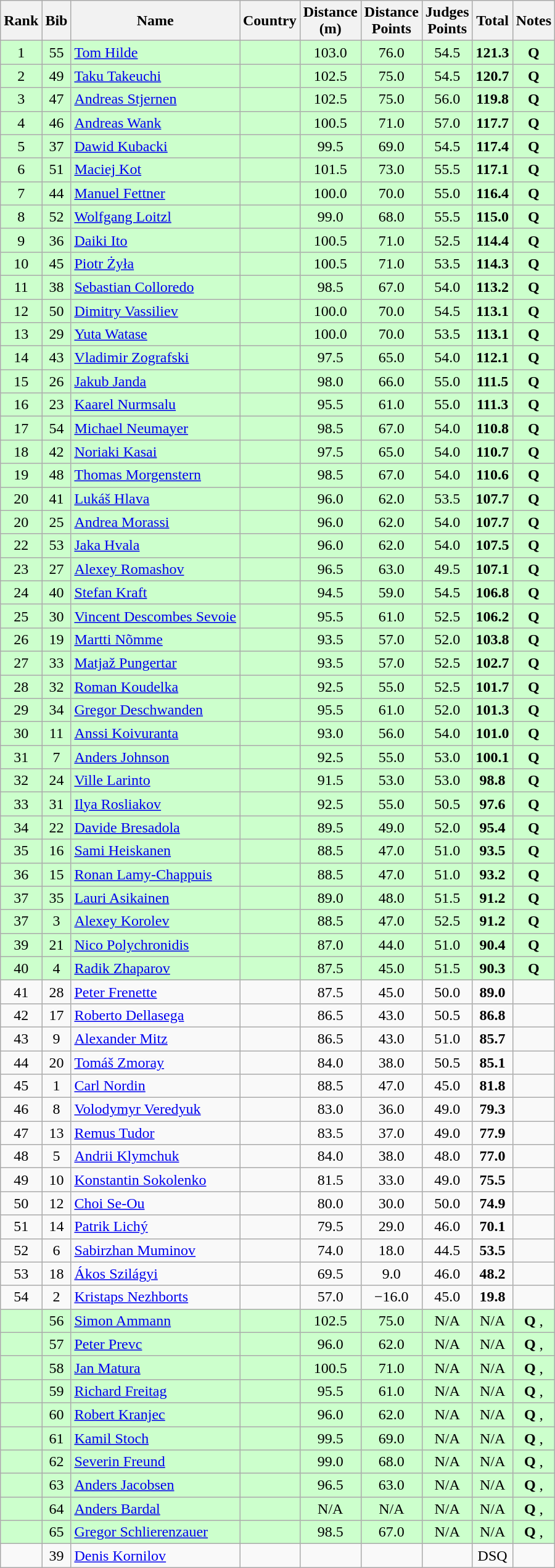<table class="wikitable sortable" style="text-align:center">
<tr>
<th>Rank</th>
<th>Bib</th>
<th>Name</th>
<th>Country</th>
<th>Distance<br>(m)</th>
<th>Distance<br>Points</th>
<th>Judges<br>Points</th>
<th>Total</th>
<th>Notes</th>
</tr>
<tr bgcolor=ccffcc>
<td>1</td>
<td>55</td>
<td align=left><a href='#'>Tom Hilde</a></td>
<td align=left></td>
<td>103.0</td>
<td>76.0</td>
<td>54.5</td>
<td><strong>121.3</strong></td>
<td><strong>Q</strong></td>
</tr>
<tr bgcolor=ccffcc>
<td>2</td>
<td>49</td>
<td align=left><a href='#'>Taku Takeuchi</a></td>
<td align=left></td>
<td>102.5</td>
<td>75.0</td>
<td>54.5</td>
<td><strong>120.7</strong></td>
<td><strong>Q</strong></td>
</tr>
<tr bgcolor=ccffcc>
<td>3</td>
<td>47</td>
<td align=left><a href='#'>Andreas Stjernen</a></td>
<td align=left></td>
<td>102.5</td>
<td>75.0</td>
<td>56.0</td>
<td><strong>119.8</strong></td>
<td><strong>Q</strong></td>
</tr>
<tr bgcolor=ccffcc>
<td>4</td>
<td>46</td>
<td align=left><a href='#'>Andreas Wank</a></td>
<td align=left></td>
<td>100.5</td>
<td>71.0</td>
<td>57.0</td>
<td><strong>117.7</strong></td>
<td><strong>Q</strong></td>
</tr>
<tr bgcolor=ccffcc>
<td>5</td>
<td>37</td>
<td align=left><a href='#'>Dawid Kubacki</a></td>
<td align=left></td>
<td>99.5</td>
<td>69.0</td>
<td>54.5</td>
<td><strong>117.4</strong></td>
<td><strong>Q</strong></td>
</tr>
<tr bgcolor=ccffcc>
<td>6</td>
<td>51</td>
<td align=left><a href='#'>Maciej Kot</a></td>
<td align=left></td>
<td>101.5</td>
<td>73.0</td>
<td>55.5</td>
<td><strong>117.1</strong></td>
<td><strong>Q</strong></td>
</tr>
<tr bgcolor=ccffcc>
<td>7</td>
<td>44</td>
<td align=left><a href='#'>Manuel Fettner</a></td>
<td align=left></td>
<td>100.0</td>
<td>70.0</td>
<td>55.0</td>
<td><strong>116.4</strong></td>
<td><strong>Q</strong></td>
</tr>
<tr bgcolor=ccffcc>
<td>8</td>
<td>52</td>
<td align=left><a href='#'>Wolfgang Loitzl</a></td>
<td align=left></td>
<td>99.0</td>
<td>68.0</td>
<td>55.5</td>
<td><strong>115.0</strong></td>
<td><strong>Q</strong></td>
</tr>
<tr bgcolor=ccffcc>
<td>9</td>
<td>36</td>
<td align=left><a href='#'>Daiki Ito</a></td>
<td align=left></td>
<td>100.5</td>
<td>71.0</td>
<td>52.5</td>
<td><strong>114.4</strong></td>
<td><strong>Q</strong></td>
</tr>
<tr bgcolor=ccffcc>
<td>10</td>
<td>45</td>
<td align=left><a href='#'>Piotr Żyła</a></td>
<td align=left></td>
<td>100.5</td>
<td>71.0</td>
<td>53.5</td>
<td><strong>114.3</strong></td>
<td><strong>Q</strong></td>
</tr>
<tr bgcolor=ccffcc>
<td>11</td>
<td>38</td>
<td align=left><a href='#'>Sebastian Colloredo</a></td>
<td align=left></td>
<td>98.5</td>
<td>67.0</td>
<td>54.0</td>
<td><strong>113.2</strong></td>
<td><strong>Q</strong></td>
</tr>
<tr bgcolor=ccffcc>
<td>12</td>
<td>50</td>
<td align=left><a href='#'>Dimitry Vassiliev</a></td>
<td align=left></td>
<td>100.0</td>
<td>70.0</td>
<td>54.5</td>
<td><strong>113.1</strong></td>
<td><strong>Q</strong></td>
</tr>
<tr bgcolor=ccffcc>
<td>13</td>
<td>29</td>
<td align=left><a href='#'>Yuta Watase</a></td>
<td align=left></td>
<td>100.0</td>
<td>70.0</td>
<td>53.5</td>
<td><strong>113.1</strong></td>
<td><strong>Q</strong></td>
</tr>
<tr bgcolor=ccffcc>
<td>14</td>
<td>43</td>
<td align=left><a href='#'>Vladimir Zografski</a></td>
<td align=left></td>
<td>97.5</td>
<td>65.0</td>
<td>54.0</td>
<td><strong>112.1</strong></td>
<td><strong>Q</strong></td>
</tr>
<tr bgcolor=ccffcc>
<td>15</td>
<td>26</td>
<td align=left><a href='#'>Jakub Janda</a></td>
<td align=left></td>
<td>98.0</td>
<td>66.0</td>
<td>55.0</td>
<td><strong>111.5</strong></td>
<td><strong>Q</strong></td>
</tr>
<tr bgcolor=ccffcc>
<td>16</td>
<td>23</td>
<td align=left><a href='#'>Kaarel Nurmsalu</a></td>
<td align=left></td>
<td>95.5</td>
<td>61.0</td>
<td>55.0</td>
<td><strong>111.3</strong></td>
<td><strong>Q</strong></td>
</tr>
<tr bgcolor=ccffcc>
<td>17</td>
<td>54</td>
<td align=left><a href='#'>Michael Neumayer</a></td>
<td align=left></td>
<td>98.5</td>
<td>67.0</td>
<td>54.0</td>
<td><strong>110.8</strong></td>
<td><strong>Q</strong></td>
</tr>
<tr bgcolor=ccffcc>
<td>18</td>
<td>42</td>
<td align=left><a href='#'>Noriaki Kasai</a></td>
<td align=left></td>
<td>97.5</td>
<td>65.0</td>
<td>54.0</td>
<td><strong>110.7</strong></td>
<td><strong>Q</strong></td>
</tr>
<tr bgcolor=ccffcc>
<td>19</td>
<td>48</td>
<td align=left><a href='#'>Thomas Morgenstern</a></td>
<td align=left></td>
<td>98.5</td>
<td>67.0</td>
<td>54.0</td>
<td><strong>110.6</strong></td>
<td><strong>Q</strong></td>
</tr>
<tr bgcolor=ccffcc>
<td>20</td>
<td>41</td>
<td align=left><a href='#'>Lukáš Hlava</a></td>
<td align=left></td>
<td>96.0</td>
<td>62.0</td>
<td>53.5</td>
<td><strong>107.7</strong></td>
<td><strong>Q</strong></td>
</tr>
<tr bgcolor=ccffcc>
<td>20</td>
<td>25</td>
<td align=left><a href='#'>Andrea Morassi</a></td>
<td align=left></td>
<td>96.0</td>
<td>62.0</td>
<td>54.0</td>
<td><strong>107.7</strong></td>
<td><strong>Q</strong></td>
</tr>
<tr bgcolor=ccffcc>
<td>22</td>
<td>53</td>
<td align=left><a href='#'>Jaka Hvala</a></td>
<td align=left></td>
<td>96.0</td>
<td>62.0</td>
<td>54.0</td>
<td><strong>107.5</strong></td>
<td><strong>Q</strong></td>
</tr>
<tr bgcolor=ccffcc>
<td>23</td>
<td>27</td>
<td align=left><a href='#'>Alexey Romashov</a></td>
<td align=left></td>
<td>96.5</td>
<td>63.0</td>
<td>49.5</td>
<td><strong>107.1</strong></td>
<td><strong>Q</strong></td>
</tr>
<tr bgcolor=ccffcc>
<td>24</td>
<td>40</td>
<td align=left><a href='#'>Stefan Kraft</a></td>
<td align=left></td>
<td>94.5</td>
<td>59.0</td>
<td>54.5</td>
<td><strong>106.8</strong></td>
<td><strong>Q</strong></td>
</tr>
<tr bgcolor=ccffcc>
<td>25</td>
<td>30</td>
<td align=left><a href='#'>Vincent Descombes Sevoie</a></td>
<td align=left></td>
<td>95.5</td>
<td>61.0</td>
<td>52.5</td>
<td><strong>106.2</strong></td>
<td><strong>Q</strong></td>
</tr>
<tr bgcolor=ccffcc>
<td>26</td>
<td>19</td>
<td align=left><a href='#'>Martti Nõmme</a></td>
<td align=left></td>
<td>93.5</td>
<td>57.0</td>
<td>52.0</td>
<td><strong>103.8</strong></td>
<td><strong>Q</strong></td>
</tr>
<tr bgcolor=ccffcc>
<td>27</td>
<td>33</td>
<td align=left><a href='#'>Matjaž Pungertar</a></td>
<td align=left></td>
<td>93.5</td>
<td>57.0</td>
<td>52.5</td>
<td><strong>102.7</strong></td>
<td><strong>Q</strong></td>
</tr>
<tr bgcolor=ccffcc>
<td>28</td>
<td>32</td>
<td align=left><a href='#'>Roman Koudelka</a></td>
<td align=left></td>
<td>92.5</td>
<td>55.0</td>
<td>52.5</td>
<td><strong>101.7</strong></td>
<td><strong>Q</strong></td>
</tr>
<tr bgcolor=ccffcc>
<td>29</td>
<td>34</td>
<td align=left><a href='#'>Gregor Deschwanden</a></td>
<td align=left></td>
<td>95.5</td>
<td>61.0</td>
<td>52.0</td>
<td><strong>101.3</strong></td>
<td><strong>Q</strong></td>
</tr>
<tr bgcolor=ccffcc>
<td>30</td>
<td>11</td>
<td align=left><a href='#'>Anssi Koivuranta</a></td>
<td align=left></td>
<td>93.0</td>
<td>56.0</td>
<td>54.0</td>
<td><strong>101.0</strong></td>
<td><strong>Q</strong></td>
</tr>
<tr bgcolor=ccffcc>
<td>31</td>
<td>7</td>
<td align=left><a href='#'>Anders Johnson</a></td>
<td align=left></td>
<td>92.5</td>
<td>55.0</td>
<td>53.0</td>
<td><strong>100.1</strong></td>
<td><strong>Q</strong></td>
</tr>
<tr bgcolor=ccffcc>
<td>32</td>
<td>24</td>
<td align=left><a href='#'>Ville Larinto</a></td>
<td align=left></td>
<td>91.5</td>
<td>53.0</td>
<td>53.0</td>
<td><strong>98.8</strong></td>
<td><strong>Q</strong></td>
</tr>
<tr bgcolor=ccffcc>
<td>33</td>
<td>31</td>
<td align=left><a href='#'>Ilya Rosliakov</a></td>
<td align=left></td>
<td>92.5</td>
<td>55.0</td>
<td>50.5</td>
<td><strong>97.6</strong></td>
<td><strong>Q</strong></td>
</tr>
<tr bgcolor=ccffcc>
<td>34</td>
<td>22</td>
<td align=left><a href='#'>Davide Bresadola</a></td>
<td align=left></td>
<td>89.5</td>
<td>49.0</td>
<td>52.0</td>
<td><strong>95.4</strong></td>
<td><strong>Q</strong></td>
</tr>
<tr bgcolor=ccffcc>
<td>35</td>
<td>16</td>
<td align=left><a href='#'>Sami Heiskanen</a></td>
<td align=left></td>
<td>88.5</td>
<td>47.0</td>
<td>51.0</td>
<td><strong>93.5</strong></td>
<td><strong>Q</strong></td>
</tr>
<tr bgcolor=ccffcc>
<td>36</td>
<td>15</td>
<td align=left><a href='#'>Ronan Lamy-Chappuis</a></td>
<td align=left></td>
<td>88.5</td>
<td>47.0</td>
<td>51.0</td>
<td><strong>93.2</strong></td>
<td><strong>Q</strong></td>
</tr>
<tr bgcolor=ccffcc>
<td>37</td>
<td>35</td>
<td align=left><a href='#'>Lauri Asikainen</a></td>
<td align=left></td>
<td>89.0</td>
<td>48.0</td>
<td>51.5</td>
<td><strong>91.2</strong></td>
<td><strong>Q</strong></td>
</tr>
<tr bgcolor=ccffcc>
<td>37</td>
<td>3</td>
<td align=left><a href='#'>Alexey Korolev</a></td>
<td align=left></td>
<td>88.5</td>
<td>47.0</td>
<td>52.5</td>
<td><strong>91.2</strong></td>
<td><strong>Q</strong></td>
</tr>
<tr bgcolor=ccffcc>
<td>39</td>
<td>21</td>
<td align=left><a href='#'>Nico Polychronidis</a></td>
<td align=left></td>
<td>87.0</td>
<td>44.0</td>
<td>51.0</td>
<td><strong>90.4</strong></td>
<td><strong>Q</strong></td>
</tr>
<tr bgcolor=ccffcc>
<td>40</td>
<td>4</td>
<td align=left><a href='#'>Radik Zhaparov</a></td>
<td align=left></td>
<td>87.5</td>
<td>45.0</td>
<td>51.5</td>
<td><strong>90.3</strong></td>
<td><strong>Q</strong></td>
</tr>
<tr>
<td>41</td>
<td>28</td>
<td align=left><a href='#'>Peter Frenette</a></td>
<td align=left></td>
<td>87.5</td>
<td>45.0</td>
<td>50.0</td>
<td><strong>89.0</strong></td>
<td></td>
</tr>
<tr>
<td>42</td>
<td>17</td>
<td align=left><a href='#'>Roberto Dellasega</a></td>
<td align=left></td>
<td>86.5</td>
<td>43.0</td>
<td>50.5</td>
<td><strong>86.8</strong></td>
<td></td>
</tr>
<tr>
<td>43</td>
<td>9</td>
<td align=left><a href='#'>Alexander Mitz</a></td>
<td align=left></td>
<td>86.5</td>
<td>43.0</td>
<td>51.0</td>
<td><strong>85.7</strong></td>
<td></td>
</tr>
<tr>
<td>44</td>
<td>20</td>
<td align=left><a href='#'>Tomáš Zmoray</a></td>
<td align=left></td>
<td>84.0</td>
<td>38.0</td>
<td>50.5</td>
<td><strong>85.1</strong></td>
<td></td>
</tr>
<tr>
<td>45</td>
<td>1</td>
<td align=left><a href='#'>Carl Nordin</a></td>
<td align=left></td>
<td>88.5</td>
<td>47.0</td>
<td>45.0</td>
<td><strong>81.8</strong></td>
<td></td>
</tr>
<tr>
<td>46</td>
<td>8</td>
<td align=left><a href='#'>Volodymyr Veredyuk</a></td>
<td align=left></td>
<td>83.0</td>
<td>36.0</td>
<td>49.0</td>
<td><strong>79.3</strong></td>
<td></td>
</tr>
<tr>
<td>47</td>
<td>13</td>
<td align=left><a href='#'>Remus Tudor</a></td>
<td align=left></td>
<td>83.5</td>
<td>37.0</td>
<td>49.0</td>
<td><strong>77.9</strong></td>
<td></td>
</tr>
<tr>
<td>48</td>
<td>5</td>
<td align=left><a href='#'>Andrii Klymchuk</a></td>
<td align=left></td>
<td>84.0</td>
<td>38.0</td>
<td>48.0</td>
<td><strong>77.0</strong></td>
<td></td>
</tr>
<tr>
<td>49</td>
<td>10</td>
<td align=left><a href='#'>Konstantin Sokolenko</a></td>
<td align=left></td>
<td>81.5</td>
<td>33.0</td>
<td>49.0</td>
<td><strong>75.5</strong></td>
<td></td>
</tr>
<tr>
<td>50</td>
<td>12</td>
<td align=left><a href='#'>Choi Se-Ou</a></td>
<td align=left></td>
<td>80.0</td>
<td>30.0</td>
<td>50.0</td>
<td><strong>74.9</strong></td>
<td></td>
</tr>
<tr>
<td>51</td>
<td>14</td>
<td align=left><a href='#'>Patrik Lichý</a></td>
<td align=left></td>
<td>79.5</td>
<td>29.0</td>
<td>46.0</td>
<td><strong>70.1</strong></td>
<td></td>
</tr>
<tr>
<td>52</td>
<td>6</td>
<td align=left><a href='#'>Sabirzhan Muminov</a></td>
<td align=left></td>
<td>74.0</td>
<td>18.0</td>
<td>44.5</td>
<td><strong>53.5</strong></td>
<td></td>
</tr>
<tr>
<td>53</td>
<td>18</td>
<td align=left><a href='#'>Ákos Szilágyi</a></td>
<td align=left></td>
<td>69.5</td>
<td>9.0</td>
<td>46.0</td>
<td><strong>48.2</strong></td>
<td></td>
</tr>
<tr>
<td>54</td>
<td>2</td>
<td align=left><a href='#'>Kristaps Nezhborts</a></td>
<td align=left></td>
<td>57.0</td>
<td>−16.0</td>
<td>45.0</td>
<td><strong>19.8</strong></td>
<td></td>
</tr>
<tr bgcolor=ccffcc>
<td></td>
<td>56</td>
<td align=left><a href='#'>Simon Ammann</a></td>
<td align=left></td>
<td>102.5</td>
<td>75.0</td>
<td>N/A</td>
<td>N/A</td>
<td><strong>Q</strong> , </td>
</tr>
<tr bgcolor=ccffcc>
<td></td>
<td>57</td>
<td align=left><a href='#'>Peter Prevc</a></td>
<td align=left></td>
<td>96.0</td>
<td>62.0</td>
<td>N/A</td>
<td>N/A</td>
<td><strong>Q</strong> , </td>
</tr>
<tr bgcolor=ccffcc>
<td></td>
<td>58</td>
<td align=left><a href='#'>Jan Matura</a></td>
<td align=left></td>
<td>100.5</td>
<td>71.0</td>
<td>N/A</td>
<td>N/A</td>
<td><strong>Q</strong> , </td>
</tr>
<tr bgcolor=ccffcc>
<td></td>
<td>59</td>
<td align=left><a href='#'>Richard Freitag</a></td>
<td align=left></td>
<td>95.5</td>
<td>61.0</td>
<td>N/A</td>
<td>N/A</td>
<td><strong>Q</strong> , </td>
</tr>
<tr bgcolor=ccffcc>
<td></td>
<td>60</td>
<td align=left><a href='#'>Robert Kranjec</a></td>
<td align=left></td>
<td>96.0</td>
<td>62.0</td>
<td>N/A</td>
<td>N/A</td>
<td><strong>Q</strong> , </td>
</tr>
<tr bgcolor=ccffcc>
<td></td>
<td>61</td>
<td align=left><a href='#'>Kamil Stoch</a></td>
<td align=left></td>
<td>99.5</td>
<td>69.0</td>
<td>N/A</td>
<td>N/A</td>
<td><strong>Q</strong> , </td>
</tr>
<tr bgcolor=ccffcc>
<td></td>
<td>62</td>
<td align=left><a href='#'>Severin Freund</a></td>
<td align=left></td>
<td>99.0</td>
<td>68.0</td>
<td>N/A</td>
<td>N/A</td>
<td><strong>Q</strong> , </td>
</tr>
<tr bgcolor=ccffcc>
<td></td>
<td>63</td>
<td align=left><a href='#'>Anders Jacobsen</a></td>
<td align=left></td>
<td>96.5</td>
<td>63.0</td>
<td>N/A</td>
<td>N/A</td>
<td><strong>Q</strong> , </td>
</tr>
<tr bgcolor=ccffcc>
<td></td>
<td>64</td>
<td align=left><a href='#'>Anders Bardal</a></td>
<td align=left></td>
<td>N/A</td>
<td>N/A</td>
<td>N/A</td>
<td>N/A</td>
<td><strong>Q</strong> , </td>
</tr>
<tr bgcolor=ccffcc>
<td></td>
<td>65</td>
<td align=left><a href='#'>Gregor Schlierenzauer</a></td>
<td align=left></td>
<td>98.5</td>
<td>67.0</td>
<td>N/A</td>
<td>N/A</td>
<td><strong>Q</strong> , </td>
</tr>
<tr>
<td></td>
<td>39</td>
<td align=left><a href='#'>Denis Kornilov</a></td>
<td align=left></td>
<td></td>
<td></td>
<td></td>
<td>DSQ</td>
<td></td>
</tr>
</table>
